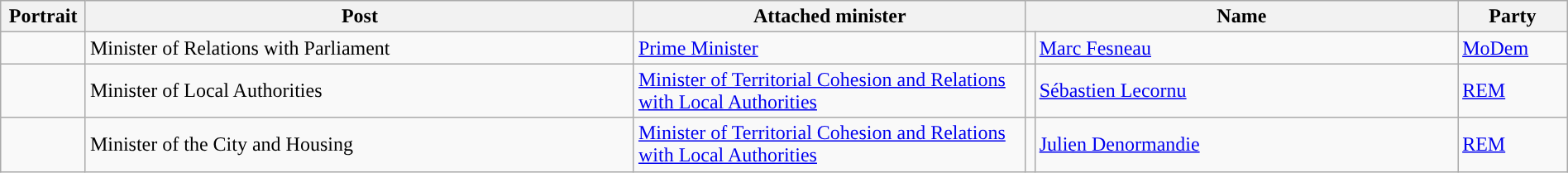<table class="wikitable sortable" style="width:100%;">
<tr>
<th class="unsortable">Portrait</th>
<th>Post</th>
<th>Attached minister</th>
<th colspan="2" scope="col" class="unsortable">Name</th>
<th>Party</th>
</tr>
<tr>
<td width="80"></td>
<td width=35%>Minister of Relations with Parliament</td>
<td width=25%><a href='#'>Prime Minister</a></td>
<td style="background:"></td>
<td width=27%><a href='#'>Marc Fesneau</a></td>
<td width=7%><a href='#'>MoDem</a></td>
</tr>
<tr>
<td width="80"></td>
<td width=25%>Minister of Local Authorities</td>
<td width=25%><a href='#'>Minister of Territorial Cohesion and Relations with Local Authorities</a></td>
<td style="background:"></td>
<td width=27%><a href='#'>Sébastien Lecornu</a></td>
<td width=7%><a href='#'>REM</a></td>
</tr>
<tr>
<td width="80"></td>
<td width=25%>Minister of the City and Housing</td>
<td width=25%><a href='#'>Minister of Territorial Cohesion and Relations with Local Authorities</a></td>
<td style="background:"></td>
<td width=27%><a href='#'>Julien Denormandie</a></td>
<td width=7%><a href='#'>REM</a></td>
</tr>
</table>
